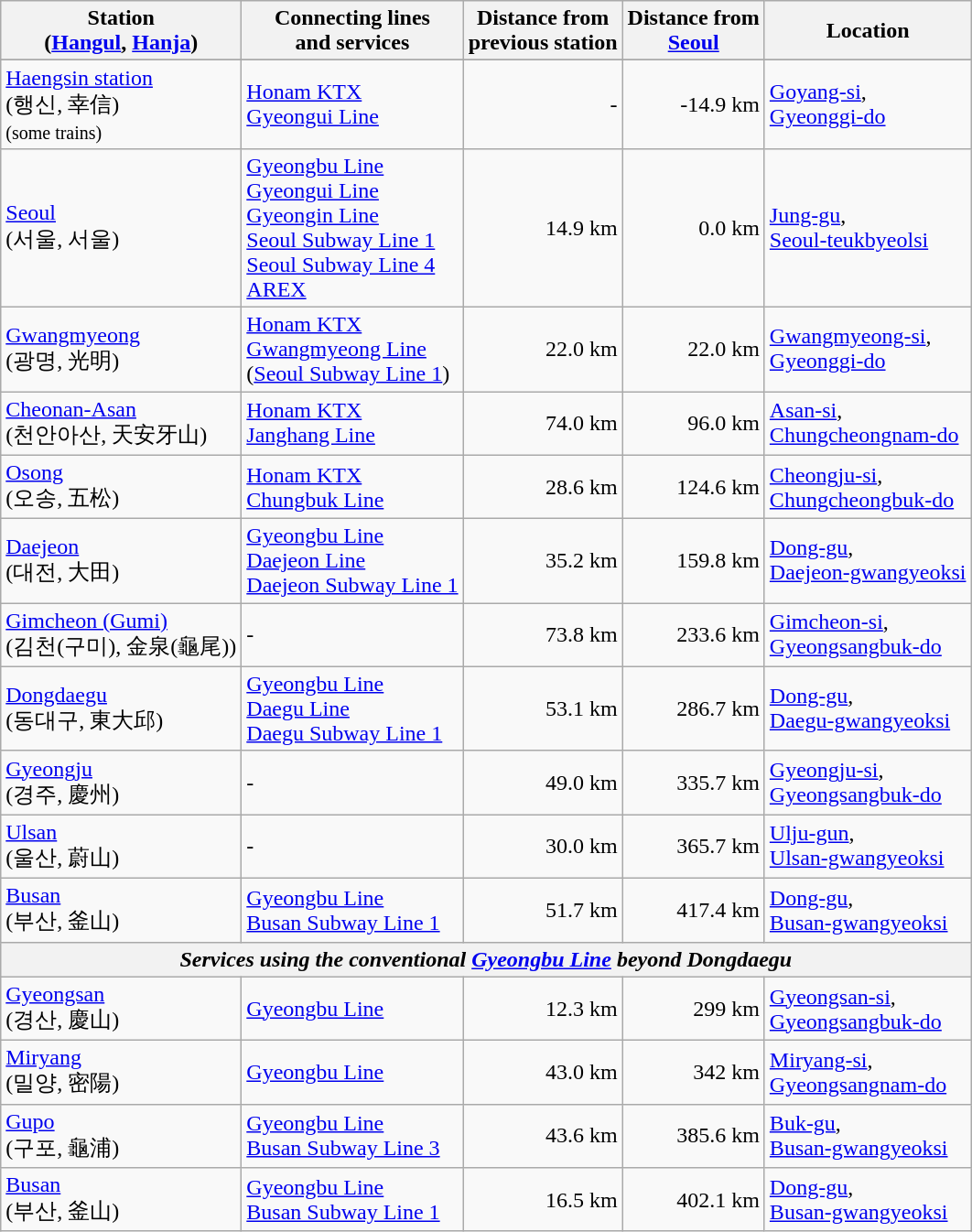<table class="wikitable">
<tr>
<th>Station<br>(<a href='#'>Hangul</a>, <a href='#'>Hanja</a>)</th>
<th>Connecting lines<br>and services</th>
<th>Distance from<br>previous station</th>
<th>Distance from<br><a href='#'>Seoul</a></th>
<th>Location</th>
</tr>
<tr>
</tr>
<tr>
<td><a href='#'>Haengsin station</a><br>(행신, 幸信)<br><small>(some trains)</small></td>
<td><a href='#'>Honam KTX</a><br><a href='#'>Gyeongui Line</a></td>
<td align="right">-</td>
<td align="right">-14.9 km<br></td>
<td><a href='#'>Goyang-si</a>,<br><a href='#'>Gyeonggi-do</a></td>
</tr>
<tr>
<td><a href='#'>Seoul</a><br>(서울, 서울)</td>
<td><a href='#'>Gyeongbu Line</a><br><a href='#'>Gyeongui Line</a><br><a href='#'>Gyeongin Line</a><br><a href='#'>Seoul Subway Line 1</a><br><a href='#'>Seoul Subway Line 4</a><br><a href='#'>AREX</a></td>
<td align="right">14.9 km</td>
<td align="right">0.0 km</td>
<td><a href='#'>Jung-gu</a>,<br><a href='#'>Seoul-teukbyeolsi</a></td>
</tr>
<tr>
<td><a href='#'>Gwangmyeong</a><br>(광명, 光明)</td>
<td><a href='#'>Honam KTX</a><br><a href='#'>Gwangmyeong Line</a><br>(<a href='#'>Seoul Subway Line 1</a>)</td>
<td align="right">22.0 km</td>
<td align="right">22.0 km</td>
<td><a href='#'>Gwangmyeong-si</a>,<br><a href='#'>Gyeonggi-do</a></td>
</tr>
<tr>
<td><a href='#'>Cheonan-Asan</a><br>(천안아산, 天安牙山)</td>
<td><a href='#'>Honam KTX</a><br><a href='#'>Janghang Line</a></td>
<td align="right">74.0 km</td>
<td align="right">96.0 km</td>
<td><a href='#'>Asan-si</a>,<br><a href='#'>Chungcheongnam-do</a></td>
</tr>
<tr>
<td><a href='#'>Osong</a><br>(오송, 五松)</td>
<td><a href='#'>Honam KTX</a><br><a href='#'>Chungbuk Line</a></td>
<td align="right">28.6 km</td>
<td align="right">124.6 km</td>
<td><a href='#'>Cheongju-si</a>,<br><a href='#'>Chungcheongbuk-do</a></td>
</tr>
<tr>
<td><a href='#'>Daejeon</a><br>(대전, 大田)</td>
<td><a href='#'>Gyeongbu Line</a><br><a href='#'>Daejeon Line</a><br><a href='#'>Daejeon Subway Line 1</a></td>
<td align="right">35.2 km</td>
<td align="right">159.8 km</td>
<td><a href='#'>Dong-gu</a>,<br><a href='#'>Daejeon-gwangyeoksi</a></td>
</tr>
<tr>
<td><a href='#'>Gimcheon (Gumi)</a><br>(김천(구미), 金泉(龜尾))</td>
<td>-</td>
<td align="right">73.8 km<br></td>
<td align="right">233.6 km<br></td>
<td><a href='#'>Gimcheon-si</a>,<br><a href='#'>Gyeongsangbuk-do</a></td>
</tr>
<tr>
<td><a href='#'>Dongdaegu</a><br>(동대구, 東大邱)</td>
<td><a href='#'>Gyeongbu Line</a><br><a href='#'>Daegu Line</a><br><a href='#'>Daegu Subway Line 1</a></td>
<td align="right">53.1 km</td>
<td align="right">286.7 km</td>
<td><a href='#'>Dong-gu</a>,<br><a href='#'>Daegu-gwangyeoksi</a></td>
</tr>
<tr>
<td><a href='#'>Gyeongju</a><br>(경주, 慶州)</td>
<td>-</td>
<td align="right">49.0 km<br></td>
<td align="right">335.7 km<br></td>
<td><a href='#'>Gyeongju-si</a>,<br><a href='#'>Gyeongsangbuk-do</a></td>
</tr>
<tr>
<td><a href='#'>Ulsan</a><br>(울산, 蔚山)</td>
<td>-</td>
<td align="right">30.0 km<br></td>
<td align="right">365.7 km<br></td>
<td><a href='#'>Ulju-gun</a>,<br><a href='#'>Ulsan-gwangyeoksi</a></td>
</tr>
<tr>
<td><a href='#'>Busan</a><br>(부산, 釜山)</td>
<td><a href='#'>Gyeongbu Line</a><br><a href='#'>Busan Subway Line 1</a></td>
<td align="right">51.7 km<br></td>
<td align="right">417.4 km<br></td>
<td><a href='#'>Dong-gu</a>,<br><a href='#'>Busan-gwangyeoksi</a></td>
</tr>
<tr>
<th colspan="5"><strong><em>Services using the conventional <a href='#'>Gyeongbu Line</a> beyond Dongdaegu</em></strong></th>
</tr>
<tr>
<td><a href='#'>Gyeongsan</a><br>(경산, 慶山)</td>
<td><a href='#'>Gyeongbu Line</a></td>
<td align="right">12.3 km</td>
<td align="right">299 km</td>
<td><a href='#'>Gyeongsan-si</a>,<br><a href='#'>Gyeongsangbuk-do</a></td>
</tr>
<tr>
<td><a href='#'>Miryang</a><br>(밀양, 密陽)</td>
<td><a href='#'>Gyeongbu Line</a></td>
<td align="right">43.0 km</td>
<td align="right">342 km</td>
<td><a href='#'>Miryang-si</a>,<br><a href='#'>Gyeongsangnam-do</a></td>
</tr>
<tr>
<td><a href='#'>Gupo</a><br>(구포, 龜浦)</td>
<td><a href='#'>Gyeongbu Line</a><br><a href='#'>Busan Subway Line 3</a></td>
<td align="right">43.6 km</td>
<td align="right">385.6 km</td>
<td><a href='#'>Buk-gu</a>,<br><a href='#'>Busan-gwangyeoksi</a></td>
</tr>
<tr>
<td><a href='#'>Busan</a><br>(부산, 釜山)</td>
<td><a href='#'>Gyeongbu Line</a><br><a href='#'>Busan Subway Line 1</a></td>
<td align="right">16.5 km</td>
<td align="right">402.1 km</td>
<td><a href='#'>Dong-gu</a>,<br><a href='#'>Busan-gwangyeoksi</a></td>
</tr>
</table>
